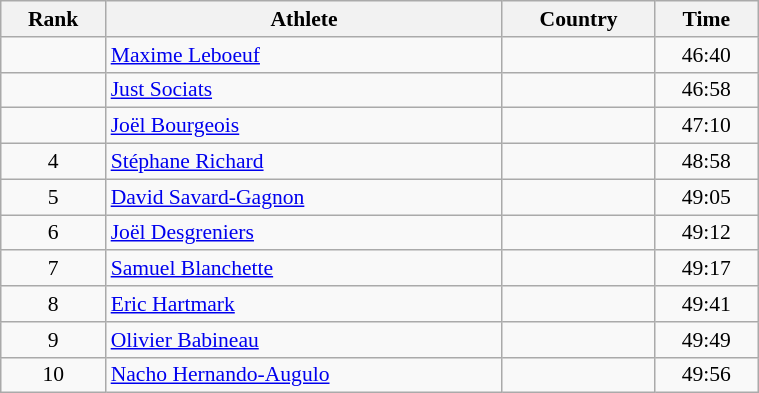<table class="wikitable" width=40% style="font-size:90%; text-align:center;">
<tr>
<th>Rank</th>
<th>Athlete</th>
<th>Country</th>
<th>Time</th>
</tr>
<tr>
<td></td>
<td align=left><a href='#'>Maxime Leboeuf</a></td>
<td align=left></td>
<td>46:40</td>
</tr>
<tr>
<td></td>
<td align=left><a href='#'>Just Sociats</a></td>
<td align=left></td>
<td>46:58</td>
</tr>
<tr>
<td></td>
<td align=left><a href='#'>Joël Bourgeois</a></td>
<td align=left></td>
<td>47:10</td>
</tr>
<tr>
<td>4</td>
<td align=left><a href='#'>Stéphane Richard</a></td>
<td align=left></td>
<td>48:58</td>
</tr>
<tr>
<td>5</td>
<td align=left><a href='#'>David Savard-Gagnon</a></td>
<td align=left></td>
<td>49:05</td>
</tr>
<tr>
<td>6</td>
<td align=left><a href='#'>Joël Desgreniers</a></td>
<td align=left></td>
<td>49:12</td>
</tr>
<tr>
<td>7</td>
<td align=left><a href='#'>Samuel Blanchette</a></td>
<td align=left></td>
<td>49:17</td>
</tr>
<tr>
<td>8</td>
<td align=left><a href='#'>Eric Hartmark</a></td>
<td align=left></td>
<td>49:41</td>
</tr>
<tr>
<td>9</td>
<td align=left><a href='#'>Olivier Babineau</a></td>
<td align=left></td>
<td>49:49</td>
</tr>
<tr>
<td>10</td>
<td align=left><a href='#'>Nacho Hernando-Augulo</a></td>
<td align=left></td>
<td>49:56</td>
</tr>
</table>
